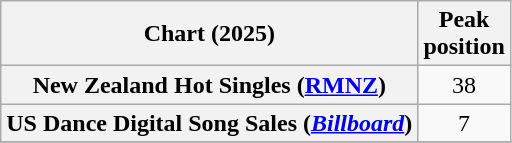<table class="wikitable sortable plainrowheaders" style="text-align:center">
<tr>
<th scope="col">Chart (2025)</th>
<th scope="col">Peak<br>position</th>
</tr>
<tr>
<th scope="row">New Zealand Hot Singles (<a href='#'>RMNZ</a>)</th>
<td>38</td>
</tr>
<tr>
<th scope="row">US Dance Digital Song Sales (<em><a href='#'>Billboard</a></em>)</th>
<td>7</td>
</tr>
<tr>
</tr>
</table>
